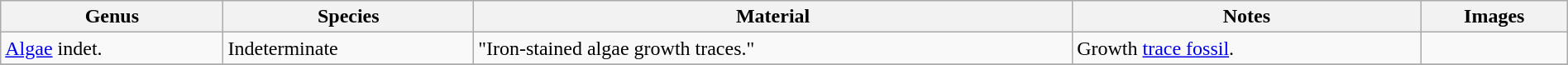<table class="wikitable" align="center" width="100%">
<tr>
<th>Genus</th>
<th>Species</th>
<th>Material</th>
<th>Notes</th>
<th>Images</th>
</tr>
<tr>
<td><a href='#'>Algae</a> indet.</td>
<td>Indeterminate</td>
<td>"Iron-stained algae growth traces."</td>
<td>Growth <a href='#'>trace fossil</a>.</td>
<td></td>
</tr>
<tr>
</tr>
</table>
